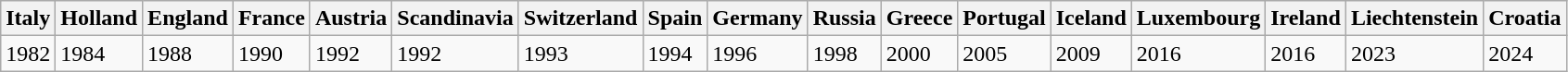<table class="wikitable">
<tr>
<th>Italy</th>
<th>Holland</th>
<th>England</th>
<th>France</th>
<th>Austria</th>
<th>Scandinavia</th>
<th>Switzerland</th>
<th>Spain</th>
<th>Germany</th>
<th>Russia</th>
<th>Greece</th>
<th>Portugal</th>
<th>Iceland</th>
<th>Luxembourg</th>
<th>Ireland</th>
<th>Liechtenstein</th>
<th>Croatia</th>
</tr>
<tr>
<td>1982</td>
<td>1984</td>
<td>1988</td>
<td>1990</td>
<td>1992</td>
<td>1992</td>
<td>1993</td>
<td>1994</td>
<td>1996</td>
<td>1998</td>
<td>2000</td>
<td>2005</td>
<td>2009</td>
<td>2016</td>
<td>2016</td>
<td>2023</td>
<td>2024</td>
</tr>
</table>
